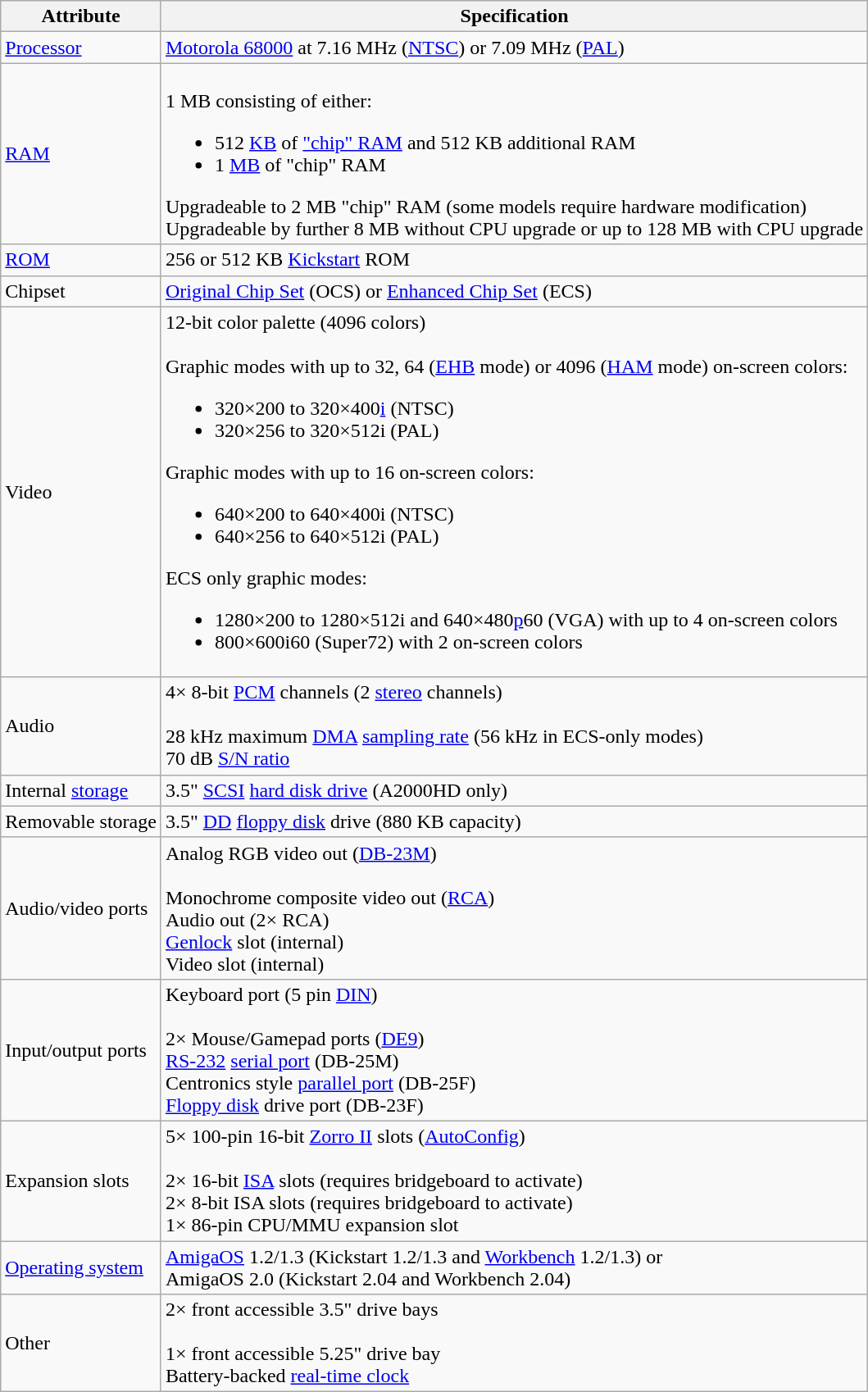<table class="wikitable">
<tr>
<th>Attribute</th>
<th>Specification</th>
</tr>
<tr>
<td><a href='#'>Processor</a></td>
<td><a href='#'>Motorola 68000</a> at 7.16 MHz (<a href='#'>NTSC</a>) or 7.09 MHz (<a href='#'>PAL</a>)</td>
</tr>
<tr>
<td><a href='#'>RAM</a></td>
<td><br>1 MB consisting of either:<ul><li>512 <a href='#'>KB</a> of <a href='#'>"chip" RAM</a> and 512 KB additional RAM</li><li>1 <a href='#'>MB</a> of "chip" RAM</li></ul>Upgradeable to 2 MB "chip" RAM (some models require hardware modification)<br>
Upgradeable by further 8 MB without CPU upgrade or up to 128 MB with CPU upgrade</td>
</tr>
<tr>
<td><a href='#'>ROM</a></td>
<td>256 or 512 KB <a href='#'>Kickstart</a> ROM</td>
</tr>
<tr>
<td>Chipset</td>
<td><a href='#'>Original Chip Set</a> (OCS) or <a href='#'>Enhanced Chip Set</a> (ECS)</td>
</tr>
<tr>
<td>Video</td>
<td>12-bit color palette (4096 colors)<br><br>Graphic modes with up to 32, 64 (<a href='#'>EHB</a> mode) or 4096 (<a href='#'>HAM</a> mode) on-screen colors:<ul><li>320×200 to 320×400<a href='#'>i</a> (NTSC)</li><li>320×256 to 320×512i (PAL)</li></ul>Graphic modes with up to 16 on-screen colors:<ul><li>640×200 to 640×400i (NTSC)</li><li>640×256 to 640×512i (PAL)</li></ul>ECS only graphic modes:<ul><li>1280×200 to 1280×512i and 640×480<a href='#'>p</a>60 (VGA) with up to 4 on-screen colors</li><li>800×600i60 (Super72) with 2 on-screen colors</li></ul></td>
</tr>
<tr>
<td>Audio</td>
<td>4× 8-bit <a href='#'>PCM</a> channels (2 <a href='#'>stereo</a> channels)<br><br>28 kHz maximum <a href='#'>DMA</a> <a href='#'>sampling rate</a> (56 kHz in ECS-only modes)<br>
70 dB <a href='#'>S/N ratio</a></td>
</tr>
<tr>
<td>Internal <a href='#'>storage</a></td>
<td>3.5" <a href='#'>SCSI</a> <a href='#'>hard disk drive</a> (A2000HD only)</td>
</tr>
<tr>
<td>Removable storage</td>
<td>3.5" <a href='#'>DD</a> <a href='#'>floppy disk</a> drive (880 KB capacity)</td>
</tr>
<tr>
<td>Audio/video ports</td>
<td>Analog RGB video out (<a href='#'>DB-23M</a>)<br><br>Monochrome composite video out (<a href='#'>RCA</a>)<br>
Audio out (2× RCA)<br>
<a href='#'>Genlock</a> slot (internal)<br>
Video slot (internal)</td>
</tr>
<tr>
<td>Input/output ports</td>
<td>Keyboard port (5 pin <a href='#'>DIN</a>)<br><br>2× Mouse/Gamepad ports (<a href='#'>DE9</a>)<br>
<a href='#'>RS-232</a> <a href='#'>serial port</a> (DB-25M)<br>
Centronics style <a href='#'>parallel port</a> (DB-25F)<br>
<a href='#'>Floppy disk</a> drive port (DB-23F)</td>
</tr>
<tr>
<td>Expansion slots</td>
<td>5× 100-pin 16-bit <a href='#'>Zorro II</a> slots (<a href='#'>AutoConfig</a>)<br><br>2× 16-bit <a href='#'>ISA</a> slots (requires bridgeboard to activate)<br>
2× 8-bit ISA slots (requires bridgeboard to activate)<br>
1× 86-pin CPU/MMU expansion slot</td>
</tr>
<tr>
<td><a href='#'>Operating system</a></td>
<td><a href='#'>AmigaOS</a> 1.2/1.3 (Kickstart 1.2/1.3 and <a href='#'>Workbench</a> 1.2/1.3) or<br> AmigaOS 2.0 (Kickstart 2.04 and Workbench 2.04)</td>
</tr>
<tr>
<td>Other</td>
<td>2× front accessible 3.5" drive bays<br><br>1× front accessible 5.25" drive bay<br>
Battery-backed <a href='#'>real-time clock</a></td>
</tr>
</table>
